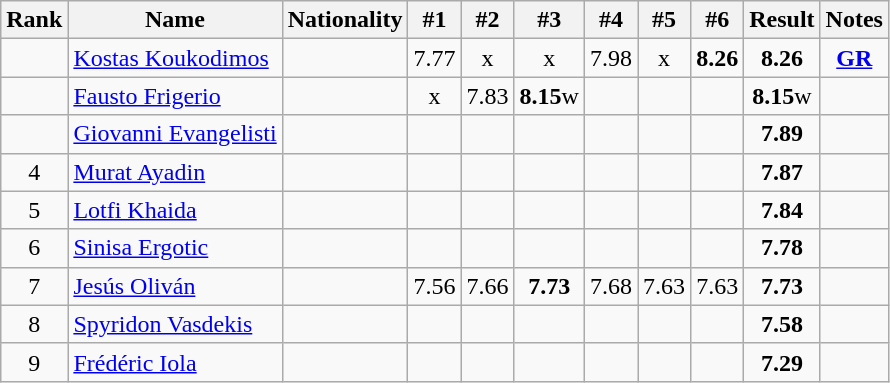<table class="wikitable sortable" style="text-align:center">
<tr>
<th>Rank</th>
<th>Name</th>
<th>Nationality</th>
<th>#1</th>
<th>#2</th>
<th>#3</th>
<th>#4</th>
<th>#5</th>
<th>#6</th>
<th>Result</th>
<th>Notes</th>
</tr>
<tr>
<td></td>
<td align=left><a href='#'>Kostas Koukodimos</a></td>
<td align=left></td>
<td>7.77</td>
<td>x</td>
<td>x</td>
<td>7.98</td>
<td>x</td>
<td><strong>8.26</strong></td>
<td><strong>8.26</strong></td>
<td><strong><a href='#'>GR</a></strong></td>
</tr>
<tr>
<td></td>
<td align=left><a href='#'>Fausto Frigerio</a></td>
<td align=left></td>
<td>x</td>
<td>7.83</td>
<td><strong>8.15</strong>w</td>
<td></td>
<td></td>
<td></td>
<td><strong>8.15</strong>w</td>
<td></td>
</tr>
<tr>
<td></td>
<td align=left><a href='#'>Giovanni Evangelisti</a></td>
<td align=left></td>
<td></td>
<td></td>
<td></td>
<td></td>
<td></td>
<td></td>
<td><strong>7.89</strong></td>
<td></td>
</tr>
<tr>
<td>4</td>
<td align=left><a href='#'>Murat Ayadin</a></td>
<td align=left></td>
<td></td>
<td></td>
<td></td>
<td></td>
<td></td>
<td></td>
<td><strong>7.87</strong></td>
<td></td>
</tr>
<tr>
<td>5</td>
<td align=left><a href='#'>Lotfi Khaida</a></td>
<td align=left></td>
<td></td>
<td></td>
<td></td>
<td></td>
<td></td>
<td></td>
<td><strong>7.84</strong></td>
<td></td>
</tr>
<tr>
<td>6</td>
<td align=left><a href='#'>Sinisa Ergotic</a></td>
<td align=left></td>
<td></td>
<td></td>
<td></td>
<td></td>
<td></td>
<td></td>
<td><strong>7.78</strong></td>
<td></td>
</tr>
<tr>
<td>7</td>
<td align=left><a href='#'>Jesús Oliván</a></td>
<td align=left></td>
<td>7.56</td>
<td>7.66</td>
<td><strong>7.73</strong></td>
<td>7.68</td>
<td>7.63</td>
<td>7.63</td>
<td><strong>7.73</strong></td>
<td></td>
</tr>
<tr>
<td>8</td>
<td align=left><a href='#'>Spyridon Vasdekis</a></td>
<td align=left></td>
<td></td>
<td></td>
<td></td>
<td></td>
<td></td>
<td></td>
<td><strong>7.58</strong></td>
<td></td>
</tr>
<tr>
<td>9</td>
<td align=left><a href='#'>Frédéric Iola</a></td>
<td align=left></td>
<td></td>
<td></td>
<td></td>
<td></td>
<td></td>
<td></td>
<td><strong>7.29</strong></td>
<td></td>
</tr>
</table>
